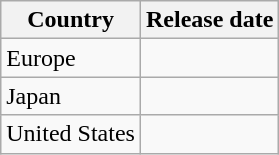<table class="wikitable">
<tr>
<th>Country</th>
<th>Release date</th>
</tr>
<tr>
<td>Europe</td>
<td></td>
</tr>
<tr>
<td>Japan</td>
<td></td>
</tr>
<tr>
<td>United States</td>
<td></td>
</tr>
</table>
